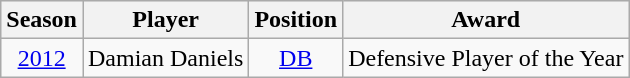<table class="wikitable" style="text-align:center">
<tr bgcolor="#efefef">
<th>Season</th>
<th>Player</th>
<th>Position</th>
<th>Award</th>
</tr>
<tr>
<td><a href='#'>2012</a></td>
<td>Damian Daniels</td>
<td><a href='#'>DB</a></td>
<td>Defensive Player of the Year</td>
</tr>
</table>
